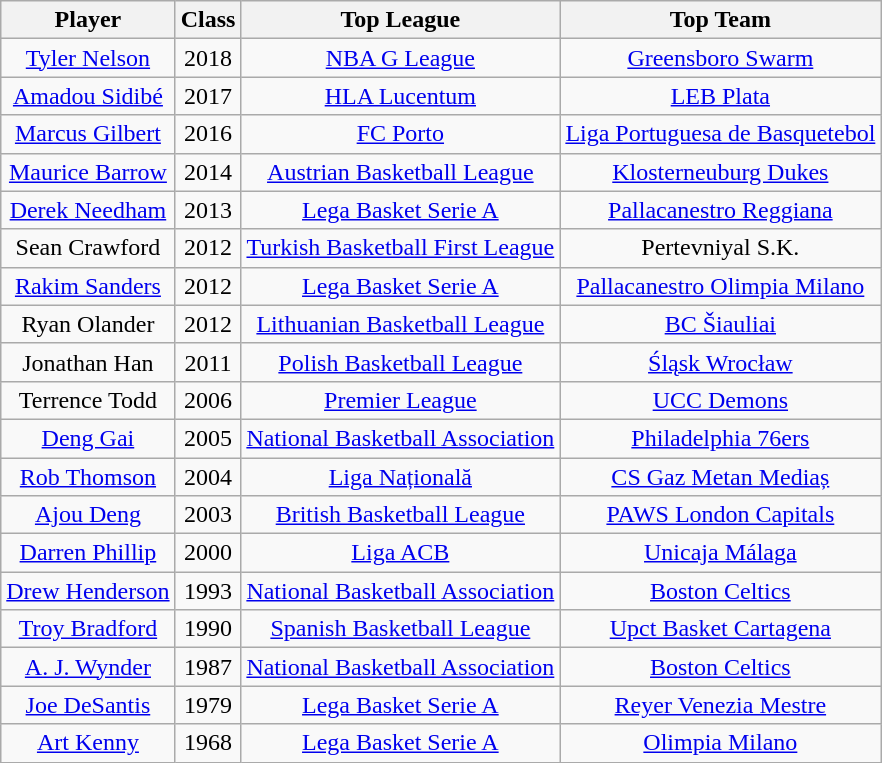<table class= "wikitable sortable" style="text-align:center">
<tr>
<th>Player</th>
<th>Class</th>
<th>Top League</th>
<th>Top Team</th>
</tr>
<tr>
<td><a href='#'>Tyler Nelson</a></td>
<td>2018</td>
<td><a href='#'>NBA G League</a></td>
<td><a href='#'>Greensboro Swarm</a></td>
</tr>
<tr>
<td><a href='#'>Amadou Sidibé</a></td>
<td>2017</td>
<td><a href='#'>HLA Lucentum</a></td>
<td><a href='#'>LEB Plata</a></td>
</tr>
<tr>
<td><a href='#'>Marcus Gilbert</a></td>
<td>2016</td>
<td><a href='#'>FC Porto</a></td>
<td><a href='#'>Liga Portuguesa de Basquetebol</a></td>
</tr>
<tr>
<td><a href='#'>Maurice Barrow</a></td>
<td>2014</td>
<td><a href='#'>Austrian Basketball League</a></td>
<td><a href='#'>Klosterneuburg Dukes</a></td>
</tr>
<tr>
<td><a href='#'>Derek Needham</a></td>
<td>2013</td>
<td><a href='#'>Lega Basket Serie A</a></td>
<td><a href='#'>Pallacanestro Reggiana</a></td>
</tr>
<tr>
<td>Sean Crawford</td>
<td>2012</td>
<td><a href='#'>Turkish Basketball First League</a></td>
<td>Pertevniyal S.K.</td>
</tr>
<tr>
<td><a href='#'>Rakim Sanders</a></td>
<td>2012</td>
<td><a href='#'>Lega Basket Serie A</a></td>
<td><a href='#'>Pallacanestro Olimpia Milano</a></td>
</tr>
<tr>
<td>Ryan Olander</td>
<td>2012</td>
<td><a href='#'>Lithuanian Basketball League</a></td>
<td><a href='#'>BC Šiauliai</a></td>
</tr>
<tr>
<td>Jonathan Han</td>
<td>2011</td>
<td><a href='#'>Polish Basketball League</a></td>
<td><a href='#'>Śląsk Wrocław</a></td>
</tr>
<tr>
<td>Terrence Todd</td>
<td>2006</td>
<td><a href='#'>Premier League</a></td>
<td><a href='#'>UCC Demons</a></td>
</tr>
<tr>
<td><a href='#'>Deng Gai</a></td>
<td>2005</td>
<td><a href='#'>National Basketball Association</a></td>
<td><a href='#'>Philadelphia 76ers</a></td>
</tr>
<tr>
<td><a href='#'>Rob Thomson</a></td>
<td>2004</td>
<td><a href='#'>Liga Națională</a></td>
<td><a href='#'>CS Gaz Metan Mediaș</a></td>
</tr>
<tr>
<td><a href='#'>Ajou Deng</a></td>
<td>2003</td>
<td><a href='#'>British Basketball League</a></td>
<td><a href='#'>PAWS London Capitals</a></td>
</tr>
<tr>
<td><a href='#'>Darren Phillip</a></td>
<td>2000</td>
<td><a href='#'>Liga ACB</a></td>
<td><a href='#'>Unicaja Málaga</a></td>
</tr>
<tr>
<td><a href='#'>Drew Henderson</a></td>
<td>1993</td>
<td><a href='#'>National Basketball Association</a></td>
<td><a href='#'>Boston Celtics</a></td>
</tr>
<tr>
<td><a href='#'>Troy Bradford</a></td>
<td>1990</td>
<td><a href='#'>Spanish Basketball League</a></td>
<td><a href='#'>Upct Basket Cartagena</a></td>
</tr>
<tr>
<td><a href='#'>A. J. Wynder</a></td>
<td>1987</td>
<td><a href='#'>National Basketball Association</a></td>
<td><a href='#'>Boston Celtics</a></td>
</tr>
<tr>
<td><a href='#'>Joe DeSantis</a></td>
<td>1979</td>
<td><a href='#'>Lega Basket Serie A</a></td>
<td><a href='#'>Reyer Venezia Mestre</a></td>
</tr>
<tr>
<td><a href='#'>Art Kenny</a></td>
<td>1968</td>
<td><a href='#'>Lega Basket Serie A</a></td>
<td><a href='#'>Olimpia Milano</a></td>
</tr>
</table>
